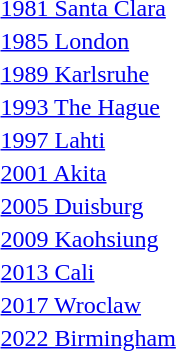<table>
<tr>
<td><a href='#'>1981 Santa Clara</a></td>
<td></td>
<td></td>
<td></td>
</tr>
<tr>
<td><a href='#'>1985 London</a></td>
<td></td>
<td></td>
<td></td>
</tr>
<tr>
<td><a href='#'>1989 Karlsruhe</a></td>
<td></td>
<td></td>
<td></td>
</tr>
<tr>
<td><a href='#'>1993 The Hague</a></td>
<td></td>
<td></td>
<td></td>
</tr>
<tr>
<td><a href='#'>1997 Lahti</a></td>
<td></td>
<td></td>
<td></td>
</tr>
<tr>
<td><a href='#'>2001 Akita</a></td>
<td></td>
<td></td>
<td></td>
</tr>
<tr>
<td><a href='#'>2005 Duisburg</a></td>
<td></td>
<td></td>
<td></td>
</tr>
<tr>
<td><a href='#'>2009 Kaohsiung</a></td>
<td></td>
<td></td>
<td></td>
</tr>
<tr>
<td><a href='#'>2013 Cali</a></td>
<td></td>
<td></td>
<td></td>
</tr>
<tr>
<td><a href='#'>2017 Wroclaw</a></td>
<td></td>
<td></td>
<td></td>
</tr>
<tr>
<td><a href='#'>2022 Birmingham</a></td>
<td></td>
<td></td>
<td></td>
</tr>
</table>
